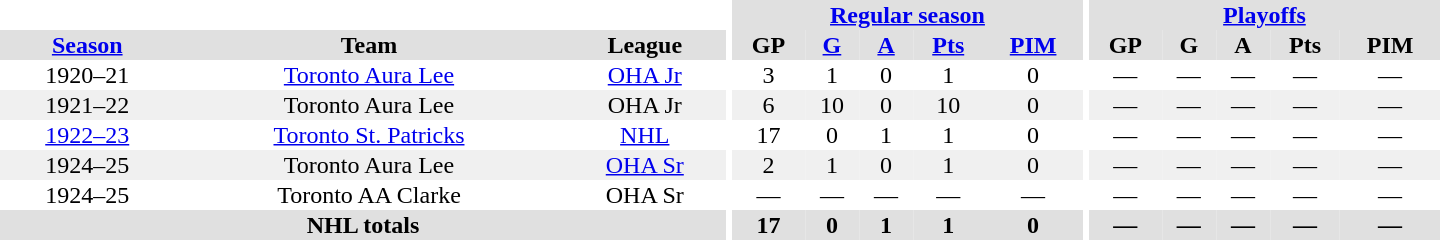<table border="0" cellpadding="1" cellspacing="0" style="text-align:center; width:60em">
<tr bgcolor="#e0e0e0">
<th colspan="3" bgcolor="#ffffff"></th>
<th rowspan="100" bgcolor="#ffffff"></th>
<th colspan="5"><a href='#'>Regular season</a></th>
<th rowspan="100" bgcolor="#ffffff"></th>
<th colspan="5"><a href='#'>Playoffs</a></th>
</tr>
<tr bgcolor="#e0e0e0">
<th><a href='#'>Season</a></th>
<th>Team</th>
<th>League</th>
<th>GP</th>
<th><a href='#'>G</a></th>
<th><a href='#'>A</a></th>
<th><a href='#'>Pts</a></th>
<th><a href='#'>PIM</a></th>
<th>GP</th>
<th>G</th>
<th>A</th>
<th>Pts</th>
<th>PIM</th>
</tr>
<tr>
<td>1920–21</td>
<td><a href='#'>Toronto Aura Lee</a></td>
<td><a href='#'>OHA Jr</a></td>
<td>3</td>
<td>1</td>
<td>0</td>
<td>1</td>
<td>0</td>
<td>—</td>
<td>—</td>
<td>—</td>
<td>—</td>
<td>—</td>
</tr>
<tr bgcolor="#f0f0f0">
<td>1921–22</td>
<td>Toronto Aura Lee</td>
<td>OHA Jr</td>
<td>6</td>
<td>10</td>
<td>0</td>
<td>10</td>
<td>0</td>
<td>—</td>
<td>—</td>
<td>—</td>
<td>—</td>
<td>—</td>
</tr>
<tr>
<td><a href='#'>1922–23</a></td>
<td><a href='#'>Toronto St. Patricks</a></td>
<td><a href='#'>NHL</a></td>
<td>17</td>
<td>0</td>
<td>1</td>
<td>1</td>
<td>0</td>
<td>—</td>
<td>—</td>
<td>—</td>
<td>—</td>
<td>—</td>
</tr>
<tr bgcolor="#f0f0f0">
<td>1924–25</td>
<td>Toronto Aura Lee</td>
<td><a href='#'>OHA Sr</a></td>
<td>2</td>
<td>1</td>
<td>0</td>
<td>1</td>
<td>0</td>
<td>—</td>
<td>—</td>
<td>—</td>
<td>—</td>
<td>—</td>
</tr>
<tr>
<td>1924–25</td>
<td>Toronto AA Clarke</td>
<td>OHA Sr</td>
<td>—</td>
<td>—</td>
<td>—</td>
<td>—</td>
<td>—</td>
<td>—</td>
<td>—</td>
<td>—</td>
<td>—</td>
<td>—</td>
</tr>
<tr bgcolor="#e0e0e0">
<th colspan="3">NHL totals</th>
<th>17</th>
<th>0</th>
<th>1</th>
<th>1</th>
<th>0</th>
<th>—</th>
<th>—</th>
<th>—</th>
<th>—</th>
<th>—</th>
</tr>
</table>
